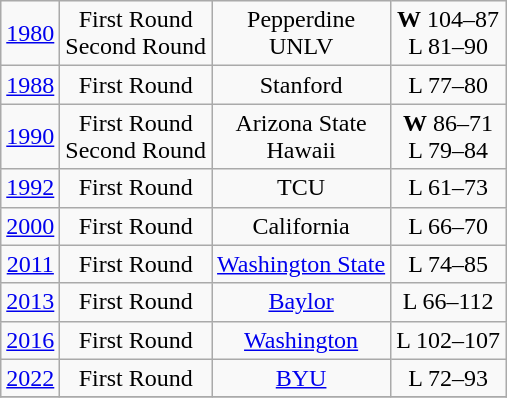<table class="wikitable" style="text-align:center">
<tr>
<td><a href='#'>1980</a></td>
<td>First Round<br>Second Round</td>
<td>Pepperdine<br>UNLV</td>
<td><strong>W</strong> 104–87<br>L 81–90</td>
</tr>
<tr>
<td><a href='#'>1988</a></td>
<td>First Round</td>
<td>Stanford</td>
<td>L 77–80</td>
</tr>
<tr>
<td><a href='#'>1990</a></td>
<td>First Round<br>Second Round</td>
<td>Arizona State<br>Hawaii</td>
<td><strong>W</strong> 86–71<br>L 79–84</td>
</tr>
<tr>
<td><a href='#'>1992</a></td>
<td>First Round</td>
<td>TCU</td>
<td>L 61–73</td>
</tr>
<tr>
<td><a href='#'>2000</a></td>
<td>First Round</td>
<td>California</td>
<td>L 66–70</td>
</tr>
<tr>
<td><a href='#'>2011</a></td>
<td>First Round</td>
<td><a href='#'>Washington State</a></td>
<td>L 74–85</td>
</tr>
<tr>
<td><a href='#'>2013</a></td>
<td>First Round</td>
<td><a href='#'>Baylor</a></td>
<td>L 66–112</td>
</tr>
<tr>
<td><a href='#'>2016</a></td>
<td>First Round</td>
<td><a href='#'>Washington</a></td>
<td>L 102–107</td>
</tr>
<tr>
<td><a href='#'>2022</a></td>
<td>First Round</td>
<td><a href='#'>BYU</a></td>
<td>L 72–93</td>
</tr>
<tr>
</tr>
</table>
